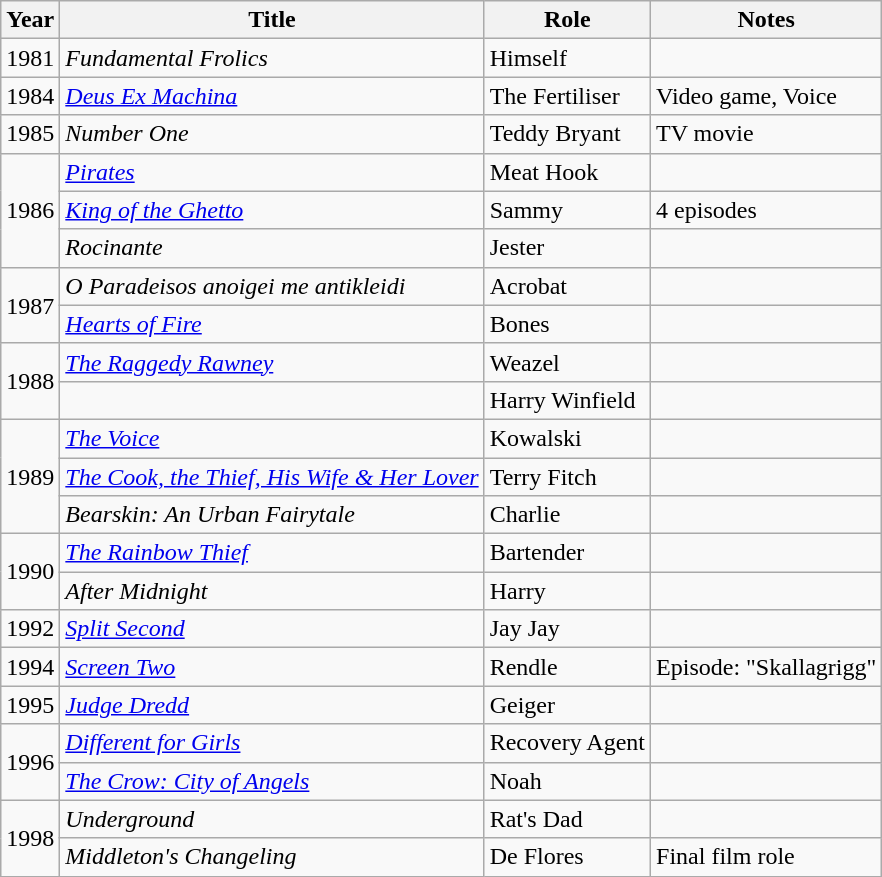<table class="wikitable">
<tr>
<th>Year</th>
<th>Title</th>
<th>Role</th>
<th>Notes</th>
</tr>
<tr>
<td>1981</td>
<td><em>Fundamental Frolics</em></td>
<td>Himself</td>
<td></td>
</tr>
<tr>
<td>1984</td>
<td><em><a href='#'>Deus Ex Machina</a></em></td>
<td>The Fertiliser</td>
<td>Video game, Voice</td>
</tr>
<tr>
<td>1985</td>
<td><em>Number One</em></td>
<td>Teddy Bryant</td>
<td>TV movie</td>
</tr>
<tr>
<td rowspan="3">1986</td>
<td><em><a href='#'>Pirates</a></em></td>
<td>Meat Hook</td>
<td></td>
</tr>
<tr>
<td><em><a href='#'>King of the Ghetto</a></em></td>
<td>Sammy</td>
<td>4 episodes</td>
</tr>
<tr>
<td><em>Rocinante</em></td>
<td>Jester</td>
<td></td>
</tr>
<tr>
<td rowspan="2">1987</td>
<td><em>O Paradeisos anoigei me antikleidi</em></td>
<td>Acrobat</td>
<td></td>
</tr>
<tr>
<td><em><a href='#'>Hearts of Fire</a></em></td>
<td>Bones</td>
<td></td>
</tr>
<tr>
<td rowspan="2">1988</td>
<td><em><a href='#'>The Raggedy Rawney</a></em></td>
<td>Weazel</td>
<td></td>
</tr>
<tr>
<td><em></em></td>
<td>Harry Winfield</td>
<td></td>
</tr>
<tr>
<td rowspan="3">1989</td>
<td><em><a href='#'>The Voice</a></em></td>
<td>Kowalski</td>
<td></td>
</tr>
<tr>
<td><em><a href='#'>The Cook, the Thief, His Wife & Her Lover</a></em></td>
<td>Terry Fitch</td>
<td></td>
</tr>
<tr>
<td><em>Bearskin: An Urban Fairytale</em></td>
<td>Charlie</td>
<td></td>
</tr>
<tr>
<td rowspan="2">1990</td>
<td><em><a href='#'>The Rainbow Thief</a></em></td>
<td>Bartender</td>
<td></td>
</tr>
<tr>
<td><em>After Midnight</em></td>
<td>Harry</td>
<td></td>
</tr>
<tr>
<td>1992</td>
<td><em><a href='#'>Split Second</a></em></td>
<td>Jay Jay</td>
<td></td>
</tr>
<tr>
<td>1994</td>
<td><em><a href='#'>Screen Two</a></em></td>
<td>Rendle</td>
<td>Episode: "Skallagrigg"</td>
</tr>
<tr>
<td>1995</td>
<td><em><a href='#'>Judge Dredd</a></em></td>
<td>Geiger</td>
<td></td>
</tr>
<tr>
<td rowspan="2">1996</td>
<td><em><a href='#'>Different for Girls</a></em></td>
<td>Recovery Agent</td>
<td></td>
</tr>
<tr>
<td><em><a href='#'>The Crow: City of Angels</a></em></td>
<td>Noah</td>
<td></td>
</tr>
<tr>
<td rowspan="2">1998</td>
<td><em>Underground</em></td>
<td>Rat's Dad</td>
<td></td>
</tr>
<tr>
<td><em>Middleton's Changeling</em></td>
<td>De Flores</td>
<td>Final film role</td>
</tr>
</table>
